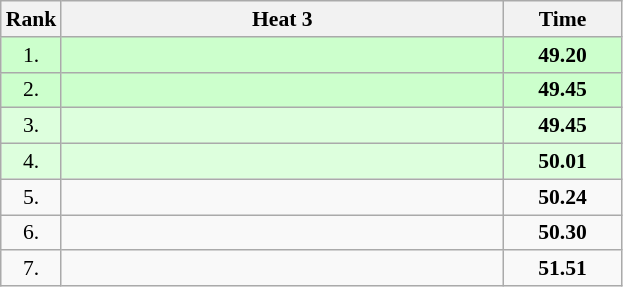<table class="wikitable" style="border-collapse: collapse; font-size: 90%;">
<tr>
<th>Rank</th>
<th style="width: 20em">Heat 3</th>
<th style="width: 5em">Time</th>
</tr>
<tr style="background:#ccffcc;">
<td align="center">1.</td>
<td></td>
<td align="center"><strong>49.20</strong></td>
</tr>
<tr style="background:#ccffcc;">
<td align="center">2.</td>
<td></td>
<td align="center"><strong>49.45</strong></td>
</tr>
<tr style="background:#ddffdd;">
<td align="center">3.</td>
<td></td>
<td align="center"><strong>49.45</strong></td>
</tr>
<tr style="background:#ddffdd;">
<td align="center">4.</td>
<td></td>
<td align="center"><strong>50.01</strong></td>
</tr>
<tr>
<td align="center">5.</td>
<td></td>
<td align="center"><strong>50.24</strong></td>
</tr>
<tr>
<td align="center">6.</td>
<td></td>
<td align="center"><strong>50.30 </strong></td>
</tr>
<tr>
<td align="center">7.</td>
<td></td>
<td align="center"><strong>51.51 </strong></td>
</tr>
</table>
